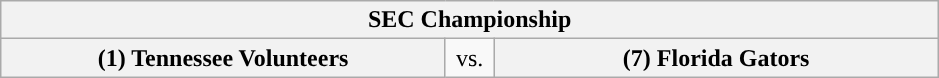<table class="wikitable">
<tr>
<th style="width: 604px;" colspan=3>SEC Championship</th>
</tr>
<tr>
<th style="width: 289px; ">(1) Tennessee Volunteers</th>
<td style="width: 25px; text-align:center">vs.</td>
<th style="width: 289px; ">(7) Florida Gators</th>
</tr>
</table>
